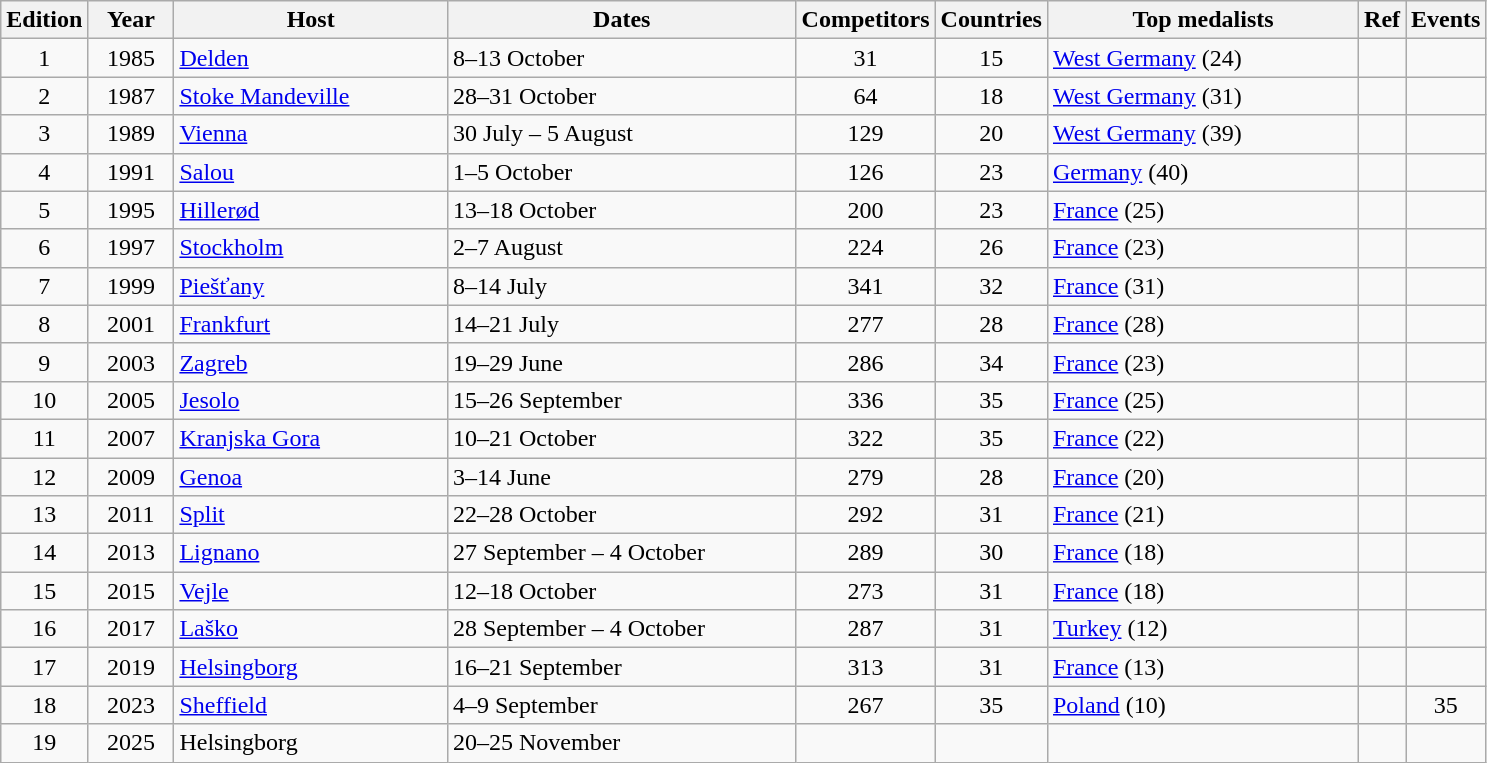<table class="wikitable">
<tr>
<th>Edition</th>
<th width=50>Year</th>
<th width=175>Host</th>
<th width=225>Dates</th>
<th>Competitors</th>
<th>Countries</th>
<th width=200>Top medalists</th>
<th>Ref</th>
<th>Events</th>
</tr>
<tr>
<td align="center">1</td>
<td align=center>1985</td>
<td> <a href='#'>Delden</a></td>
<td>8–13 October</td>
<td align="center">31</td>
<td align="center">15</td>
<td> <a href='#'>West Germany</a> (24)</td>
<td></td>
<td></td>
</tr>
<tr>
<td align="center">2</td>
<td align=center>1987</td>
<td> <a href='#'>Stoke Mandeville</a></td>
<td>28–31 October</td>
<td align="center">64</td>
<td align="center">18</td>
<td> <a href='#'>West Germany</a> (31)</td>
<td></td>
<td></td>
</tr>
<tr>
<td align="center">3</td>
<td align=center>1989</td>
<td> <a href='#'>Vienna</a></td>
<td>30 July – 5 August</td>
<td align="center">129</td>
<td align="center">20</td>
<td> <a href='#'>West Germany</a> (39)</td>
<td></td>
<td></td>
</tr>
<tr>
<td align="center">4</td>
<td align=center>1991</td>
<td> <a href='#'>Salou</a></td>
<td>1–5 October</td>
<td align="center">126</td>
<td align="center">23</td>
<td> <a href='#'>Germany</a> (40)</td>
<td></td>
<td></td>
</tr>
<tr>
<td align="center">5</td>
<td align=center>1995</td>
<td> <a href='#'>Hillerød</a></td>
<td>13–18 October</td>
<td align="center">200</td>
<td align="center">23</td>
<td> <a href='#'>France</a> (25)</td>
<td></td>
<td></td>
</tr>
<tr>
<td align="center">6</td>
<td align=center>1997</td>
<td> <a href='#'>Stockholm</a></td>
<td>2–7 August</td>
<td align="center">224</td>
<td align="center">26</td>
<td> <a href='#'>France</a> (23)</td>
<td></td>
<td></td>
</tr>
<tr>
<td align="center">7</td>
<td align=center>1999</td>
<td> <a href='#'>Piešťany</a></td>
<td>8–14 July</td>
<td align="center">341</td>
<td align="center">32</td>
<td> <a href='#'>France</a> (31)</td>
<td></td>
<td></td>
</tr>
<tr>
<td align="center">8</td>
<td align=center>2001</td>
<td> <a href='#'>Frankfurt</a></td>
<td>14–21 July</td>
<td align="center">277</td>
<td align="center">28</td>
<td> <a href='#'>France</a> (28)</td>
<td></td>
<td></td>
</tr>
<tr>
<td align="center">9</td>
<td align=center>2003</td>
<td> <a href='#'>Zagreb</a></td>
<td>19–29 June</td>
<td align="center">286</td>
<td align="center">34</td>
<td> <a href='#'>France</a> (23)</td>
<td></td>
<td></td>
</tr>
<tr>
<td align="center">10</td>
<td align=center>2005</td>
<td> <a href='#'>Jesolo</a></td>
<td>15–26 September</td>
<td align="center">336</td>
<td align="center">35</td>
<td> <a href='#'>France</a> (25)</td>
<td></td>
<td></td>
</tr>
<tr>
<td align="center">11</td>
<td align=center>2007</td>
<td> <a href='#'>Kranjska Gora</a></td>
<td>10–21 October</td>
<td align="center">322</td>
<td align="center">35</td>
<td> <a href='#'>France</a> (22)</td>
<td></td>
<td></td>
</tr>
<tr>
<td align="center">12</td>
<td align=center>2009</td>
<td> <a href='#'>Genoa</a></td>
<td>3–14 June</td>
<td align="center">279</td>
<td align="center">28</td>
<td> <a href='#'>France</a> (20)</td>
<td></td>
<td></td>
</tr>
<tr>
<td align="center">13</td>
<td align=center>2011</td>
<td> <a href='#'>Split</a></td>
<td>22–28 October</td>
<td align="center">292</td>
<td align="center">31</td>
<td> <a href='#'>France</a> (21)</td>
<td></td>
<td></td>
</tr>
<tr>
<td align="center">14</td>
<td align=center>2013</td>
<td> <a href='#'>Lignano</a></td>
<td>27 September – 4 October</td>
<td align="center">289</td>
<td align="center">30</td>
<td> <a href='#'>France</a> (18)</td>
<td></td>
<td></td>
</tr>
<tr>
<td align="center">15</td>
<td align=center>2015</td>
<td> <a href='#'>Vejle</a></td>
<td>12–18 October</td>
<td align="center">273</td>
<td align="center">31</td>
<td> <a href='#'>France</a> (18)</td>
<td></td>
<td></td>
</tr>
<tr>
<td align="center">16</td>
<td align=center>2017</td>
<td> <a href='#'>Laško</a></td>
<td>28 September – 4 October</td>
<td align="center">287</td>
<td align="center">31</td>
<td> <a href='#'>Turkey</a> (12)</td>
<td></td>
<td></td>
</tr>
<tr>
<td align="center">17</td>
<td align=center>2019</td>
<td> <a href='#'>Helsingborg</a></td>
<td>16–21 September</td>
<td align="center">313</td>
<td align="center">31</td>
<td> <a href='#'>France</a> (13)</td>
<td></td>
<td></td>
</tr>
<tr>
<td align="center">18</td>
<td align=center>2023</td>
<td> <a href='#'>Sheffield</a></td>
<td>4–9 September</td>
<td align=center>267</td>
<td align=center>35</td>
<td> <a href='#'>Poland</a> (10)</td>
<td></td>
<td align=center>35</td>
</tr>
<tr>
<td align=center>19</td>
<td align=center>2025</td>
<td> Helsingborg</td>
<td>20–25 November</td>
<td></td>
<td></td>
<td></td>
<td></td>
</tr>
</table>
